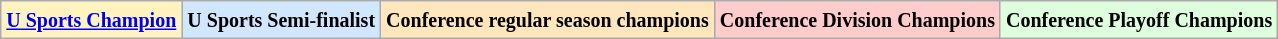<table class="wikitable">
<tr>
<td bgcolor="#FFF3BF"><small><strong><a href='#'>U Sports Champion</a> </strong></small></td>
<td bgcolor="#D0E7FF"><small><strong>U Sports Semi-finalist</strong></small></td>
<td bgcolor="#FFE6BD"><small><strong>Conference regular season champions</strong></small></td>
<td bgcolor="#FFCCCC"><small><strong>Conference Division Champions</strong></small></td>
<td bgcolor="#ddffdd"><small><strong>Conference Playoff Champions</strong></small></td>
</tr>
</table>
